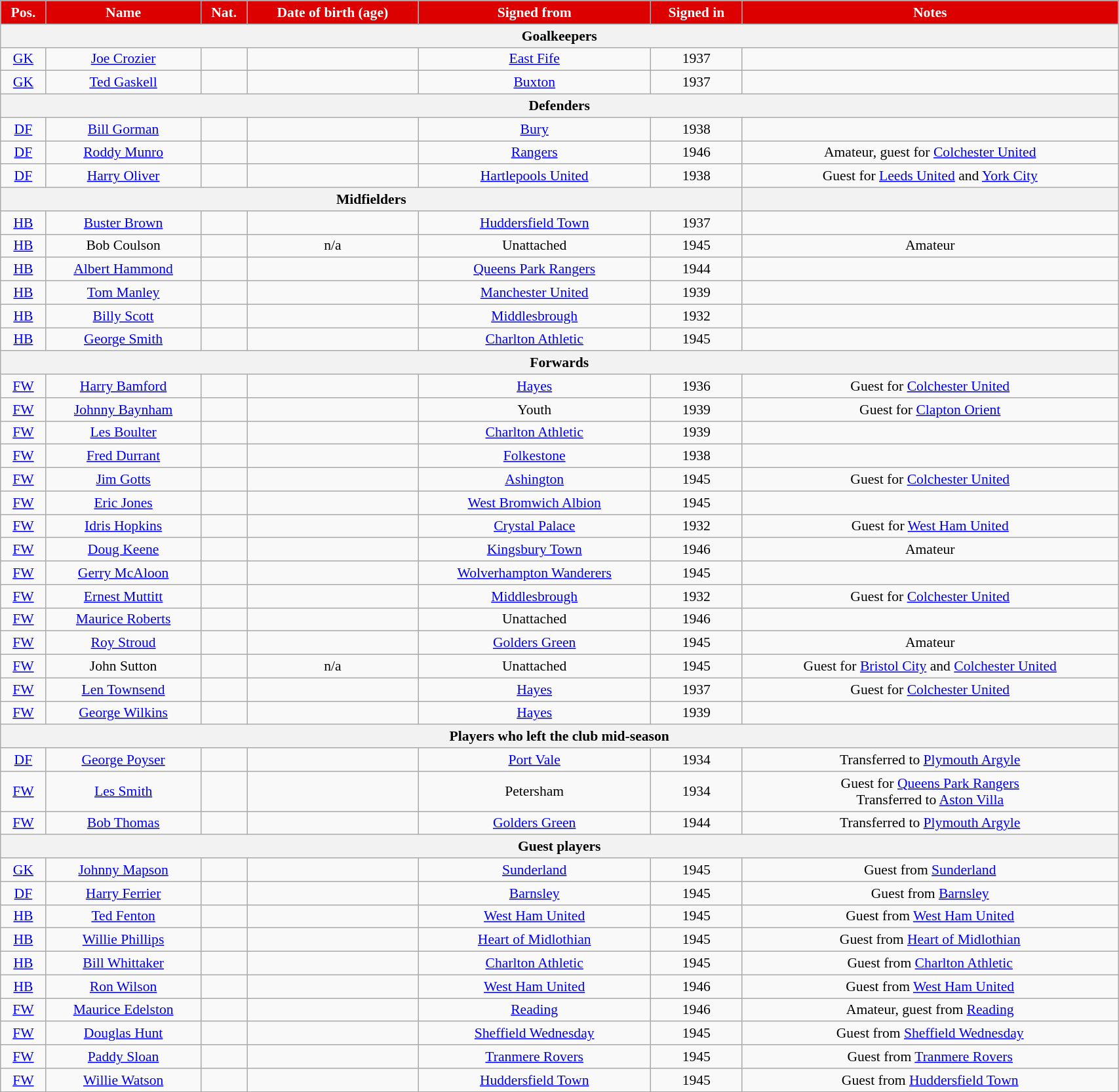<table class="wikitable"  style="text-align:center; font-size:90%; width:90%;">
<tr>
<th style="background:#d00; color:white; text-align:center;">Pos.</th>
<th style="background:#d00; color:white; text-align:center;">Name</th>
<th style="background:#d00; color:white; text-align:center;">Nat.</th>
<th style="background:#d00; color:white; text-align:center;">Date of birth (age)</th>
<th style="background:#d00; color:white; text-align:center;">Signed from</th>
<th style="background:#d00; color:white; text-align:center;">Signed in</th>
<th style="background:#d00; color:white; text-align:center;">Notes</th>
</tr>
<tr>
<th colspan="7">Goalkeepers</th>
</tr>
<tr>
<td><a href='#'>GK</a></td>
<td><a href='#'>Joe Crozier</a></td>
<td></td>
<td></td>
<td><a href='#'>East Fife</a></td>
<td>1937</td>
<td></td>
</tr>
<tr>
<td><a href='#'>GK</a></td>
<td><a href='#'>Ted Gaskell</a></td>
<td></td>
<td></td>
<td><a href='#'>Buxton</a></td>
<td>1937</td>
<td></td>
</tr>
<tr>
<th colspan="7">Defenders</th>
</tr>
<tr>
<td><a href='#'>DF</a></td>
<td><a href='#'>Bill Gorman</a></td>
<td></td>
<td></td>
<td><a href='#'>Bury</a></td>
<td>1938</td>
<td></td>
</tr>
<tr>
<td><a href='#'>DF</a></td>
<td><a href='#'>Roddy Munro</a></td>
<td></td>
<td></td>
<td><a href='#'>Rangers</a></td>
<td>1946</td>
<td>Amateur, guest for <a href='#'>Colchester United</a></td>
</tr>
<tr>
<td><a href='#'>DF</a></td>
<td><a href='#'>Harry Oliver</a></td>
<td></td>
<td></td>
<td><a href='#'>Hartlepools United</a></td>
<td>1938</td>
<td>Guest for <a href='#'>Leeds United</a> and <a href='#'>York City</a></td>
</tr>
<tr>
<th colspan="6">Midfielders</th>
<th></th>
</tr>
<tr>
<td><a href='#'>HB</a></td>
<td><a href='#'>Buster Brown</a></td>
<td></td>
<td></td>
<td><a href='#'>Huddersfield Town</a></td>
<td>1937</td>
<td></td>
</tr>
<tr>
<td><a href='#'>HB</a></td>
<td>Bob Coulson</td>
<td></td>
<td>n/a</td>
<td>Unattached</td>
<td>1945</td>
<td>Amateur</td>
</tr>
<tr>
<td><a href='#'>HB</a></td>
<td><a href='#'>Albert Hammond</a></td>
<td></td>
<td></td>
<td><a href='#'>Queens Park Rangers</a></td>
<td>1944</td>
<td></td>
</tr>
<tr>
<td><a href='#'>HB</a></td>
<td><a href='#'>Tom Manley</a></td>
<td></td>
<td></td>
<td><a href='#'>Manchester United</a></td>
<td>1939</td>
<td></td>
</tr>
<tr>
<td><a href='#'>HB</a></td>
<td><a href='#'>Billy Scott</a></td>
<td></td>
<td></td>
<td><a href='#'>Middlesbrough</a></td>
<td>1932</td>
<td></td>
</tr>
<tr>
<td><a href='#'>HB</a></td>
<td><a href='#'>George Smith</a></td>
<td></td>
<td></td>
<td><a href='#'>Charlton Athletic</a></td>
<td>1945</td>
<td></td>
</tr>
<tr>
<th colspan="7">Forwards</th>
</tr>
<tr>
<td><a href='#'>FW</a></td>
<td><a href='#'>Harry Bamford</a></td>
<td></td>
<td></td>
<td><a href='#'>Hayes</a></td>
<td>1936</td>
<td>Guest for <a href='#'>Colchester United</a></td>
</tr>
<tr>
<td><a href='#'>FW</a></td>
<td><a href='#'>Johnny Baynham</a></td>
<td></td>
<td></td>
<td>Youth</td>
<td>1939</td>
<td>Guest for <a href='#'>Clapton Orient</a></td>
</tr>
<tr>
<td><a href='#'>FW</a></td>
<td><a href='#'>Les Boulter</a></td>
<td></td>
<td></td>
<td><a href='#'>Charlton Athletic</a></td>
<td>1939</td>
<td></td>
</tr>
<tr>
<td><a href='#'>FW</a></td>
<td><a href='#'>Fred Durrant</a></td>
<td></td>
<td></td>
<td><a href='#'>Folkestone</a></td>
<td>1938</td>
<td></td>
</tr>
<tr>
<td><a href='#'>FW</a></td>
<td><a href='#'>Jim Gotts</a></td>
<td></td>
<td></td>
<td><a href='#'>Ashington</a></td>
<td>1945</td>
<td>Guest for <a href='#'>Colchester United</a></td>
</tr>
<tr>
<td><a href='#'>FW</a></td>
<td><a href='#'>Eric Jones</a></td>
<td></td>
<td></td>
<td><a href='#'>West Bromwich Albion</a></td>
<td>1945</td>
<td></td>
</tr>
<tr>
<td><a href='#'>FW</a></td>
<td><a href='#'>Idris Hopkins</a></td>
<td></td>
<td></td>
<td><a href='#'>Crystal Palace</a></td>
<td>1932</td>
<td>Guest for <a href='#'>West Ham United</a></td>
</tr>
<tr>
<td><a href='#'>FW</a></td>
<td><a href='#'>Doug Keene</a></td>
<td></td>
<td></td>
<td><a href='#'>Kingsbury Town</a></td>
<td>1946</td>
<td>Amateur</td>
</tr>
<tr>
<td><a href='#'>FW</a></td>
<td><a href='#'>Gerry McAloon</a></td>
<td></td>
<td></td>
<td><a href='#'>Wolverhampton Wanderers</a></td>
<td>1945</td>
<td></td>
</tr>
<tr>
<td><a href='#'>FW</a></td>
<td><a href='#'>Ernest Muttitt</a></td>
<td></td>
<td></td>
<td><a href='#'>Middlesbrough</a></td>
<td>1932</td>
<td>Guest for <a href='#'>Colchester United</a></td>
</tr>
<tr>
<td><a href='#'>FW</a></td>
<td><a href='#'>Maurice Roberts</a></td>
<td></td>
<td></td>
<td>Unattached</td>
<td>1946</td>
<td></td>
</tr>
<tr>
<td><a href='#'>FW</a></td>
<td><a href='#'>Roy Stroud</a></td>
<td></td>
<td></td>
<td><a href='#'>Golders Green</a></td>
<td>1945</td>
<td>Amateur</td>
</tr>
<tr>
<td><a href='#'>FW</a></td>
<td>John Sutton</td>
<td></td>
<td>n/a</td>
<td>Unattached</td>
<td>1945</td>
<td>Guest for <a href='#'>Bristol City</a> and <a href='#'>Colchester United</a></td>
</tr>
<tr>
<td><a href='#'>FW</a></td>
<td><a href='#'>Len Townsend</a></td>
<td></td>
<td></td>
<td><a href='#'>Hayes</a></td>
<td>1937</td>
<td>Guest for <a href='#'>Colchester United</a></td>
</tr>
<tr>
<td><a href='#'>FW</a></td>
<td><a href='#'>George Wilkins</a></td>
<td></td>
<td></td>
<td><a href='#'>Hayes</a></td>
<td>1939</td>
<td></td>
</tr>
<tr>
<th colspan="7">Players who left the club mid-season</th>
</tr>
<tr>
<td><a href='#'>DF</a></td>
<td><a href='#'>George Poyser</a></td>
<td></td>
<td></td>
<td><a href='#'>Port Vale</a></td>
<td>1934</td>
<td>Transferred to <a href='#'>Plymouth Argyle</a></td>
</tr>
<tr>
<td><a href='#'>FW</a></td>
<td><a href='#'>Les Smith</a></td>
<td></td>
<td></td>
<td>Petersham</td>
<td>1934</td>
<td>Guest for <a href='#'>Queens Park Rangers</a><br>Transferred to <a href='#'>Aston Villa</a></td>
</tr>
<tr>
<td><a href='#'>FW</a></td>
<td><a href='#'>Bob Thomas</a></td>
<td></td>
<td></td>
<td><a href='#'>Golders Green</a></td>
<td>1944</td>
<td>Transferred to <a href='#'>Plymouth Argyle</a></td>
</tr>
<tr>
<th colspan="7">Guest players</th>
</tr>
<tr>
<td><a href='#'>GK</a></td>
<td><a href='#'>Johnny Mapson</a></td>
<td></td>
<td></td>
<td><a href='#'>Sunderland</a></td>
<td>1945</td>
<td>Guest from <a href='#'>Sunderland</a></td>
</tr>
<tr>
<td><a href='#'>DF</a></td>
<td><a href='#'>Harry Ferrier</a></td>
<td></td>
<td></td>
<td><a href='#'>Barnsley</a></td>
<td>1945</td>
<td>Guest from <a href='#'>Barnsley</a></td>
</tr>
<tr>
<td><a href='#'>HB</a></td>
<td><a href='#'>Ted Fenton</a></td>
<td></td>
<td></td>
<td><a href='#'>West Ham United</a></td>
<td>1945</td>
<td>Guest from <a href='#'>West Ham United</a></td>
</tr>
<tr>
<td><a href='#'>HB</a></td>
<td><a href='#'>Willie Phillips</a></td>
<td></td>
<td></td>
<td><a href='#'>Heart of Midlothian</a></td>
<td>1945</td>
<td>Guest from <a href='#'>Heart of Midlothian</a></td>
</tr>
<tr>
<td><a href='#'>HB</a></td>
<td><a href='#'>Bill Whittaker</a></td>
<td></td>
<td></td>
<td><a href='#'>Charlton Athletic</a></td>
<td>1945</td>
<td>Guest from <a href='#'>Charlton Athletic</a></td>
</tr>
<tr>
<td><a href='#'>HB</a></td>
<td><a href='#'>Ron Wilson</a></td>
<td></td>
<td></td>
<td><a href='#'>West Ham United</a></td>
<td>1946</td>
<td>Guest from <a href='#'>West Ham United</a></td>
</tr>
<tr>
<td><a href='#'>FW</a></td>
<td><a href='#'>Maurice Edelston</a></td>
<td></td>
<td></td>
<td><a href='#'>Reading</a></td>
<td>1946</td>
<td>Amateur, guest from <a href='#'>Reading</a></td>
</tr>
<tr>
<td><a href='#'>FW</a></td>
<td><a href='#'>Douglas Hunt</a></td>
<td></td>
<td></td>
<td><a href='#'>Sheffield Wednesday</a></td>
<td>1945</td>
<td>Guest from <a href='#'>Sheffield Wednesday</a></td>
</tr>
<tr>
<td><a href='#'>FW</a></td>
<td><a href='#'>Paddy Sloan</a></td>
<td></td>
<td></td>
<td><a href='#'>Tranmere Rovers</a></td>
<td>1945</td>
<td>Guest from <a href='#'>Tranmere Rovers</a></td>
</tr>
<tr>
<td><a href='#'>FW</a></td>
<td><a href='#'>Willie Watson</a></td>
<td></td>
<td></td>
<td><a href='#'>Huddersfield Town</a></td>
<td>1945</td>
<td>Guest from <a href='#'>Huddersfield Town</a></td>
</tr>
</table>
